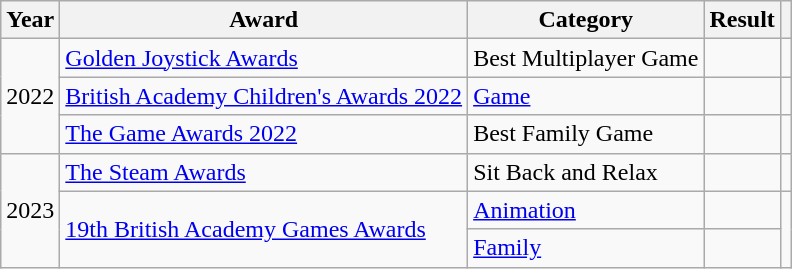<table class="wikitable sortable plainrowheaders">
<tr>
<th>Year</th>
<th>Award</th>
<th>Category</th>
<th>Result</th>
<th></th>
</tr>
<tr>
<td scope="row" rowspan="3" align="center">2022</td>
<td rowspan="1"><a href='#'>Golden Joystick Awards</a></td>
<td>Best Multiplayer Game</td>
<td></td>
<td></td>
</tr>
<tr>
<td><a href='#'>British Academy Children's Awards 2022</a></td>
<td><a href='#'>Game</a></td>
<td></td>
<td align="center"></td>
</tr>
<tr>
<td><a href='#'>The Game Awards 2022</a></td>
<td>Best Family Game</td>
<td></td>
<td></td>
</tr>
<tr>
<td scope="row" rowspan="3" align="center">2023</td>
<td><a href='#'>The Steam Awards</a></td>
<td>Sit Back and Relax</td>
<td></td>
<td align="center"></td>
</tr>
<tr>
<td rowspan="2"><a href='#'>19th British Academy Games Awards</a></td>
<td><a href='#'>Animation</a></td>
<td></td>
<td style="text-align:center;" rowspan=2></td>
</tr>
<tr>
<td><a href='#'>Family</a></td>
<td></td>
</tr>
</table>
